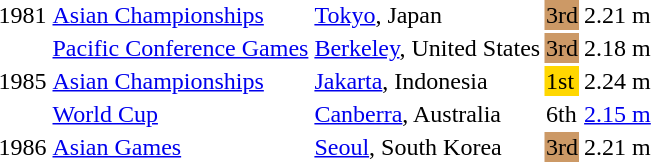<table>
<tr>
<td>1981</td>
<td><a href='#'>Asian Championships</a></td>
<td><a href='#'>Tokyo</a>, Japan</td>
<td bgcolor=cc9966>3rd</td>
<td>2.21 m</td>
</tr>
<tr>
<td rowspan=3>1985</td>
<td><a href='#'>Pacific Conference Games</a></td>
<td><a href='#'>Berkeley</a>, United States</td>
<td bgcolor=cc9966>3rd</td>
<td>2.18 m</td>
</tr>
<tr>
<td><a href='#'>Asian Championships</a></td>
<td><a href='#'>Jakarta</a>, Indonesia</td>
<td bgcolor=gold>1st</td>
<td>2.24 m</td>
</tr>
<tr>
<td><a href='#'>World Cup</a></td>
<td><a href='#'>Canberra</a>, Australia</td>
<td>6th</td>
<td><a href='#'>2.15 m</a></td>
</tr>
<tr>
<td>1986</td>
<td><a href='#'>Asian Games</a></td>
<td><a href='#'>Seoul</a>, South Korea</td>
<td bgcolor=cc9966>3rd</td>
<td>2.21 m</td>
</tr>
</table>
